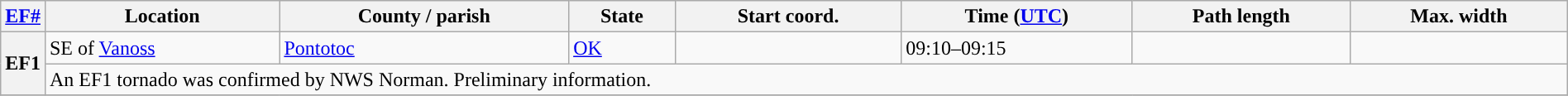<table class="wikitable sortable" style="width:100%;">
<tr>
<th scope="col" width="2%" align="center"><a href='#'>EF#</a></th>
<th scope="col" align="center" class="unsortable">Location</th>
<th scope="col" align="center" class="unsortable">County / parish</th>
<th scope="col" align="center">State</th>
<th scope="col" align="center">Start coord.</th>
<th scope="col" align="center">Time (<a href='#'>UTC</a>)</th>
<th scope="col" align="center">Path length</th>
<th scope="col" align="center">Max. width</th>
</tr>
<tr>
<th scope="row" rowspan="2" style="background-color:#">EF1</th>
<td>SE of <a href='#'>Vanoss</a></td>
<td><a href='#'>Pontotoc</a></td>
<td><a href='#'>OK</a></td>
<td></td>
<td>09:10–09:15</td>
<td></td>
<td></td>
</tr>
<tr class="expand-child">
<td colspan="8" border-bottom: 1px solid black;>An EF1 tornado was confirmed by NWS Norman. Preliminary information.</td>
</tr>
<tr>
</tr>
</table>
